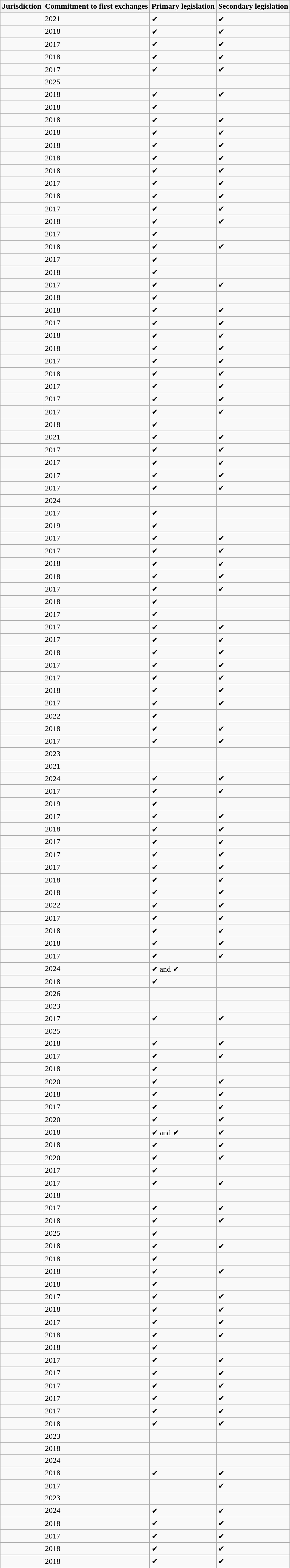<table class="wikitable sortable mw-collapsible">
<tr>
<th colspan="1"><strong>Jurisdiction</strong></th>
<th colspan="1"><strong>Commitment to first exchanges</strong></th>
<th colspan="1"><strong>Primary legislation</strong></th>
<th colspan="1"><strong>Secondary legislation</strong></th>
</tr>
<tr>
<td colspan="1"></td>
<td colspan="1">2021</td>
<td colspan="1">✔</td>
<td colspan="1">✔</td>
</tr>
<tr>
<td colspan="1"></td>
<td colspan="1">2018</td>
<td colspan="1">✔</td>
<td colspan="1">✔</td>
</tr>
<tr>
<td colspan="1"></td>
<td colspan="1">2017</td>
<td colspan="1">✔</td>
<td colspan="1">✔</td>
</tr>
<tr>
<td colspan="1"></td>
<td colspan="1">2018</td>
<td colspan="1">✔</td>
<td colspan="1">✔</td>
</tr>
<tr>
<td colspan="1"></td>
<td colspan="1">2017</td>
<td colspan="1">✔</td>
<td colspan="1">✔</td>
</tr>
<tr>
<td colspan="1"></td>
<td colspan="1">2025</td>
<td colspan="1"></td>
<td colspan="1"></td>
</tr>
<tr>
<td colspan="1"></td>
<td colspan="1">2018</td>
<td colspan="1">✔</td>
<td colspan="1">✔</td>
</tr>
<tr>
<td colspan="1"></td>
<td colspan="1">2018</td>
<td colspan="1">✔</td>
<td colspan="1"></td>
</tr>
<tr>
<td colspan="1"></td>
<td colspan="1">2018</td>
<td colspan="1">✔</td>
<td colspan="1">✔</td>
</tr>
<tr>
<td colspan="1"></td>
<td colspan="1">2018</td>
<td colspan="1">✔</td>
<td colspan="1">✔</td>
</tr>
<tr>
<td colspan="1"></td>
<td colspan="1">2018</td>
<td colspan="1">✔</td>
<td colspan="1">✔</td>
</tr>
<tr>
<td colspan="1"></td>
<td colspan="1">2018</td>
<td colspan="1">✔</td>
<td colspan="1">✔</td>
</tr>
<tr>
<td colspan="1"></td>
<td colspan="1">2018</td>
<td colspan="1">✔</td>
<td colspan="1">✔</td>
</tr>
<tr>
<td colspan="1"></td>
<td colspan="1">2017</td>
<td colspan="1">✔</td>
<td colspan="1">✔</td>
</tr>
<tr>
<td colspan="1"></td>
<td colspan="1">2018</td>
<td colspan="1">✔</td>
<td colspan="1">✔</td>
</tr>
<tr>
<td colspan="1"></td>
<td colspan="1">2017</td>
<td colspan="1">✔</td>
<td colspan="1">✔</td>
</tr>
<tr>
<td colspan="1"></td>
<td colspan="1">2018</td>
<td colspan="1">✔</td>
<td colspan="1">✔</td>
</tr>
<tr>
<td colspan="1"></td>
<td colspan="1">2017</td>
<td colspan="1">✔</td>
<td colspan="1"></td>
</tr>
<tr>
<td colspan="1"></td>
<td colspan="1">2018</td>
<td colspan="1">✔</td>
<td colspan="1">✔</td>
</tr>
<tr>
<td colspan="1"></td>
<td colspan="1">2017</td>
<td colspan="1">✔</td>
<td colspan="1"></td>
</tr>
<tr>
<td colspan="1"></td>
<td colspan="1">2018</td>
<td colspan="1">✔</td>
<td colspan="1"></td>
</tr>
<tr>
<td colspan="1"></td>
<td colspan="1">2017</td>
<td colspan="1">✔</td>
<td colspan="1">✔</td>
</tr>
<tr>
<td colspan="1"></td>
<td colspan="1">2018</td>
<td colspan="1">✔</td>
<td colspan="1"></td>
</tr>
<tr>
<td colspan="1"></td>
<td colspan="1">2018</td>
<td colspan="1">✔</td>
<td colspan="1">✔</td>
</tr>
<tr>
<td colspan="1"></td>
<td colspan="1">2017</td>
<td colspan="1">✔</td>
<td colspan="1">✔</td>
</tr>
<tr>
<td colspan="1"></td>
<td colspan="1">2018</td>
<td colspan="1">✔</td>
<td colspan="1">✔</td>
</tr>
<tr>
<td colspan="1"></td>
<td colspan="1">2018</td>
<td colspan="1">✔</td>
<td colspan="1">✔</td>
</tr>
<tr>
<td colspan="1"></td>
<td colspan="1">2017</td>
<td colspan="1">✔</td>
<td colspan="1">✔</td>
</tr>
<tr>
<td colspan="1"></td>
<td colspan="1">2018</td>
<td colspan="1">✔</td>
<td colspan="1">✔</td>
</tr>
<tr>
<td colspan="1"></td>
<td colspan="1">2017</td>
<td colspan="1">✔</td>
<td colspan="1">✔</td>
</tr>
<tr>
<td colspan="1"></td>
<td colspan="1">2017</td>
<td colspan="1">✔</td>
<td colspan="1">✔</td>
</tr>
<tr>
<td colspan="1"></td>
<td colspan="1">2017</td>
<td colspan="1">✔</td>
<td colspan="1">✔</td>
</tr>
<tr>
<td colspan="1"></td>
<td colspan="1">2018</td>
<td colspan="1">✔</td>
<td colspan="1"></td>
</tr>
<tr>
<td colspan="1"></td>
<td colspan="1">2021</td>
<td colspan="1">✔</td>
<td colspan="1">✔</td>
</tr>
<tr>
<td colspan="1"></td>
<td colspan="1">2017</td>
<td colspan="1">✔</td>
<td colspan="1">✔</td>
</tr>
<tr>
<td colspan="1"></td>
<td colspan="1">2017</td>
<td colspan="1">✔</td>
<td colspan="1">✔</td>
</tr>
<tr>
<td colspan="1"></td>
<td colspan="1">2017</td>
<td colspan="1">✔</td>
<td colspan="1">✔</td>
</tr>
<tr>
<td colspan="1"></td>
<td colspan="1">2017</td>
<td colspan="1">✔</td>
<td colspan="1">✔</td>
</tr>
<tr>
<td colspan="1"></td>
<td colspan="1">2024</td>
<td colspan="1"></td>
<td colspan="1"></td>
</tr>
<tr>
<td colspan="1"></td>
<td colspan="1">2017</td>
<td colspan="1">✔</td>
<td colspan="1"></td>
</tr>
<tr>
<td colspan="1"></td>
<td colspan="1">2019</td>
<td colspan="1">✔</td>
<td colspan="1"></td>
</tr>
<tr>
<td colspan="1"></td>
<td colspan="1">2017</td>
<td colspan="1">✔</td>
<td colspan="1">✔</td>
</tr>
<tr>
<td colspan="1"></td>
<td colspan="1">2017</td>
<td colspan="1">✔</td>
<td colspan="1">✔</td>
</tr>
<tr>
<td colspan="1"></td>
<td colspan="1">2018</td>
<td colspan="1">✔</td>
<td colspan="1">✔</td>
</tr>
<tr>
<td colspan="1"></td>
<td colspan="1">2018</td>
<td colspan="1">✔</td>
<td colspan="1">✔</td>
</tr>
<tr>
<td colspan="1"></td>
<td colspan="1">2017</td>
<td colspan="1">✔</td>
<td colspan="1">✔</td>
</tr>
<tr>
<td colspan="1"></td>
<td colspan="1">2018</td>
<td colspan="1">✔</td>
<td colspan="1"></td>
</tr>
<tr>
<td colspan="1"></td>
<td colspan="1">2017</td>
<td colspan="1">✔</td>
<td colspan="1"></td>
</tr>
<tr>
<td colspan="1"></td>
<td colspan="1">2017</td>
<td colspan="1">✔</td>
<td colspan="1">✔</td>
</tr>
<tr>
<td colspan="1"></td>
<td colspan="1">2017</td>
<td colspan="1">✔</td>
<td colspan="1">✔</td>
</tr>
<tr>
<td colspan="1"></td>
<td colspan="1">2018</td>
<td colspan="1">✔</td>
<td colspan="1">✔</td>
</tr>
<tr>
<td colspan="1"></td>
<td colspan="1">2017</td>
<td colspan="1">✔</td>
<td colspan="1">✔</td>
</tr>
<tr>
<td colspan="1"></td>
<td colspan="1">2017</td>
<td colspan="1">✔</td>
<td colspan="1">✔</td>
</tr>
<tr>
<td colspan="1"></td>
<td colspan="1">2018</td>
<td colspan="1">✔</td>
<td colspan="1">✔</td>
</tr>
<tr>
<td colspan="1"></td>
<td colspan="1">2017</td>
<td colspan="1">✔</td>
<td colspan="1">✔</td>
</tr>
<tr>
<td colspan="1"></td>
<td colspan="1">2022</td>
<td colspan="1">✔</td>
<td colspan="1"></td>
</tr>
<tr>
<td colspan="1"></td>
<td colspan="1">2018</td>
<td colspan="1">✔</td>
<td colspan="1">✔</td>
</tr>
<tr>
<td colspan="1"></td>
<td colspan="1">2017</td>
<td colspan="1">✔</td>
<td colspan="1">✔</td>
</tr>
<tr>
<td colspan="1"></td>
<td colspan="1">2023</td>
<td colspan="1"></td>
<td colspan="1"></td>
</tr>
<tr>
<td colspan="1"></td>
<td colspan="1">2021</td>
<td colspan="1"></td>
<td colspan="1"></td>
</tr>
<tr>
<td colspan="1"></td>
<td colspan="1">2024</td>
<td colspan="1">✔</td>
<td colspan="1">✔</td>
</tr>
<tr>
<td colspan="1"></td>
<td colspan="1">2017</td>
<td colspan="1">✔</td>
<td colspan="1">✔</td>
</tr>
<tr>
<td colspan="1"></td>
<td colspan="1">2019</td>
<td colspan="1">✔</td>
<td colspan="1"></td>
</tr>
<tr>
<td colspan="1"></td>
<td colspan="1">2017</td>
<td colspan="1">✔</td>
<td colspan="1">✔</td>
</tr>
<tr>
<td colspan="1"></td>
<td colspan="1">2018</td>
<td colspan="1">✔</td>
<td colspan="1">✔</td>
</tr>
<tr>
<td colspan="1"></td>
<td colspan="1">2017</td>
<td colspan="1">✔</td>
<td colspan="1">✔</td>
</tr>
<tr>
<td colspan="1"></td>
<td colspan="1">2017</td>
<td colspan="1">✔</td>
<td colspan="1">✔</td>
</tr>
<tr>
<td colspan="1"></td>
<td colspan="1">2017</td>
<td colspan="1">✔</td>
<td colspan="1">✔</td>
</tr>
<tr>
<td colspan="1"></td>
<td colspan="1">2018</td>
<td colspan="1">✔</td>
<td colspan="1">✔</td>
</tr>
<tr>
<td colspan="1"></td>
<td colspan="1">2018</td>
<td colspan="1">✔</td>
<td colspan="1">✔</td>
</tr>
<tr>
<td colspan="1"></td>
<td colspan="1">2022</td>
<td colspan="1">✔</td>
<td colspan="1">✔</td>
</tr>
<tr>
<td colspan="1"></td>
<td colspan="1">2017</td>
<td colspan="1">✔</td>
<td colspan="1">✔</td>
</tr>
<tr>
<td colspan="1"></td>
<td colspan="1">2018</td>
<td colspan="1">✔</td>
<td colspan="1">✔</td>
</tr>
<tr>
<td colspan="1"></td>
<td colspan="1">2018</td>
<td colspan="1">✔</td>
<td colspan="1">✔</td>
</tr>
<tr>
<td colspan="1"></td>
<td colspan="1">2017</td>
<td colspan="1">✔</td>
<td colspan="1">✔</td>
</tr>
<tr>
<td colspan="1"></td>
<td colspan="1">2024</td>
<td colspan="1">✔ and ✔</td>
<td colspan="1"></td>
</tr>
<tr>
<td colspan="1"></td>
<td colspan="1">2018</td>
<td colspan="1">✔</td>
<td colspan="1"></td>
</tr>
<tr>
<td colspan="1"></td>
<td colspan="1">2026</td>
<td colspan="1"></td>
<td colspan="1"></td>
</tr>
<tr>
<td colspan="1"></td>
<td colspan="1">2023</td>
<td colspan="1"></td>
<td colspan="1"></td>
</tr>
<tr>
<td colspan="1"></td>
<td colspan="1">2017</td>
<td colspan="1">✔</td>
<td colspan="1">✔</td>
</tr>
<tr>
<td colspan="1"></td>
<td colspan="1">2025</td>
<td colspan="1"></td>
<td colspan="1"></td>
</tr>
<tr>
<td colspan="1"></td>
<td colspan="1">2018</td>
<td colspan="1">✔</td>
<td colspan="1">✔</td>
</tr>
<tr>
<td colspan="1"></td>
<td colspan="1">2017</td>
<td colspan="1">✔</td>
<td colspan="1">✔</td>
</tr>
<tr>
<td colspan="1"></td>
<td colspan="1">2018</td>
<td colspan="1">✔</td>
<td colspan="1"></td>
</tr>
<tr>
<td colspan="1"></td>
<td colspan="1">2020</td>
<td colspan="1">✔</td>
<td colspan="1">✔</td>
</tr>
<tr>
<td colspan="1"></td>
<td colspan="1">2018</td>
<td colspan="1">✔</td>
<td colspan="1">✔</td>
</tr>
<tr>
<td colspan="1"></td>
<td colspan="1">2017</td>
<td colspan="1">✔</td>
<td colspan="1">✔</td>
</tr>
<tr>
<td colspan="1"></td>
<td colspan="1">2020</td>
<td colspan="1">✔</td>
<td colspan="1">✔</td>
</tr>
<tr>
<td colspan="1"></td>
<td colspan="1">2018</td>
<td colspan="1">✔ and ✔</td>
<td colspan="1">✔</td>
</tr>
<tr>
<td colspan="1"></td>
<td colspan="1">2018</td>
<td colspan="1">✔</td>
<td colspan="1">✔</td>
</tr>
<tr>
<td colspan="1"></td>
<td colspan="1">2020</td>
<td colspan="1">✔</td>
<td colspan="1">✔</td>
</tr>
<tr>
<td colspan="1"></td>
<td colspan="1">2017</td>
<td colspan="1">✔</td>
<td colspan="1"></td>
</tr>
<tr>
<td colspan="1"></td>
<td colspan="1">2017</td>
<td colspan="1">✔</td>
<td colspan="1">✔</td>
</tr>
<tr>
<td colspan="1"></td>
<td colspan="1">2018</td>
<td colspan="1"></td>
<td colspan="1"></td>
</tr>
<tr>
<td colspan="1"></td>
<td colspan="1">2017</td>
<td colspan="1">✔</td>
<td colspan="1">✔</td>
</tr>
<tr>
<td colspan="1"></td>
<td colspan="1">2018</td>
<td colspan="1">✔</td>
<td colspan="1">✔</td>
</tr>
<tr>
<td colspan="1"></td>
<td colspan="1">2025</td>
<td colspan="1">✔</td>
<td colspan="1"></td>
</tr>
<tr>
<td colspan="1"></td>
<td colspan="1">2018</td>
<td colspan="1">✔</td>
<td colspan="1">✔</td>
</tr>
<tr>
<td colspan="1"></td>
<td colspan="1">2018</td>
<td colspan="1">✔</td>
<td colspan="1"></td>
</tr>
<tr>
<td colspan="1"></td>
<td colspan="1">2018</td>
<td colspan="1">✔</td>
<td colspan="1">✔</td>
</tr>
<tr>
<td colspan="1"></td>
<td colspan="1">2018</td>
<td colspan="1">✔</td>
<td colspan="1"></td>
</tr>
<tr>
<td colspan="1"></td>
<td colspan="1">2017</td>
<td colspan="1">✔</td>
<td colspan="1">✔</td>
</tr>
<tr>
<td colspan="1"></td>
<td colspan="1">2018</td>
<td colspan="1">✔</td>
<td colspan="1">✔</td>
</tr>
<tr>
<td colspan="1"></td>
<td colspan="1">2017</td>
<td colspan="1">✔</td>
<td colspan="1">✔</td>
</tr>
<tr>
<td colspan="1"></td>
<td colspan="1">2018</td>
<td colspan="1">✔</td>
<td colspan="1">✔</td>
</tr>
<tr>
<td colspan="1"></td>
<td colspan="1">2018</td>
<td colspan="1">✔</td>
<td colspan="1"></td>
</tr>
<tr>
<td colspan="1"></td>
<td colspan="1">2017</td>
<td colspan="1">✔</td>
<td colspan="1">✔</td>
</tr>
<tr>
<td colspan="1"></td>
<td colspan="1">2017</td>
<td colspan="1">✔</td>
<td colspan="1">✔</td>
</tr>
<tr>
<td colspan="1"></td>
<td colspan="1">2017</td>
<td colspan="1">✔</td>
<td colspan="1">✔</td>
</tr>
<tr>
<td colspan="1"></td>
<td colspan="1">2017</td>
<td colspan="1">✔</td>
<td colspan="1">✔</td>
</tr>
<tr>
<td colspan="1"></td>
<td colspan="1">2017</td>
<td colspan="1">✔</td>
<td colspan="1">✔</td>
</tr>
<tr>
<td colspan="1"></td>
<td colspan="1">2018</td>
<td colspan="1">✔</td>
<td colspan="1">✔</td>
</tr>
<tr>
<td colspan="1"></td>
<td colspan="1">2023</td>
<td colspan="1"></td>
<td colspan="1"></td>
</tr>
<tr>
<td colspan="1"></td>
<td colspan="1">2018</td>
<td colspan="1"></td>
<td colspan="1"></td>
</tr>
<tr>
<td colspan="1"></td>
<td colspan="1">2024</td>
<td colspan="1"></td>
<td colspan="1"></td>
</tr>
<tr>
<td colspan="1"></td>
<td colspan="1">2018</td>
<td colspan="1">✔</td>
<td colspan="1">✔</td>
</tr>
<tr>
<td colspan="1"></td>
<td colspan="1">2017</td>
<td colspan="1"></td>
<td colspan="1">✔</td>
</tr>
<tr>
<td colspan="1"></td>
<td colspan="1">2023</td>
<td colspan="1"></td>
<td colspan="1"></td>
</tr>
<tr>
<td colspan="1"></td>
<td colspan="1">2024</td>
<td colspan="1">✔</td>
<td colspan="1">✔</td>
</tr>
<tr>
<td colspan="1"></td>
<td colspan="1">2018</td>
<td colspan="1">✔</td>
<td colspan="1">✔</td>
</tr>
<tr>
<td colspan="1"></td>
<td colspan="1">2017</td>
<td colspan="1">✔</td>
<td colspan="1">✔</td>
</tr>
<tr>
<td colspan="1"></td>
<td colspan="1">2018</td>
<td colspan="1">✔</td>
<td colspan="1">✔</td>
</tr>
<tr>
<td colspan="1"></td>
<td colspan="1">2018</td>
<td colspan="1">✔</td>
<td colspan="1">✔</td>
</tr>
</table>
